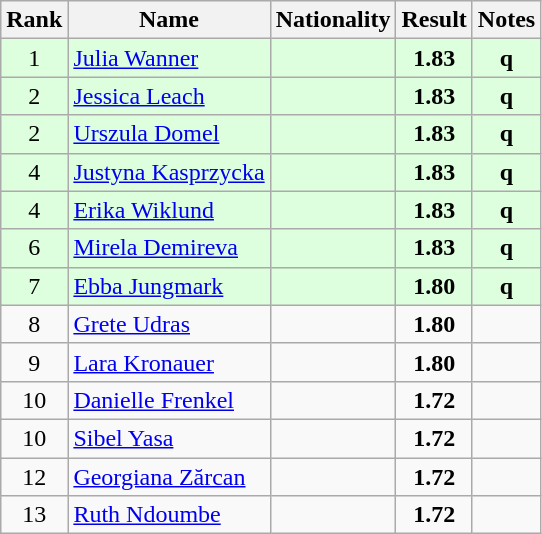<table class="wikitable sortable" style="text-align:center">
<tr>
<th>Rank</th>
<th>Name</th>
<th>Nationality</th>
<th>Result</th>
<th>Notes</th>
</tr>
<tr bgcolor=ddffdd>
<td>1</td>
<td align=left><a href='#'>Julia Wanner</a></td>
<td align=left></td>
<td><strong>1.83</strong></td>
<td><strong>q</strong></td>
</tr>
<tr bgcolor=ddffdd>
<td>2</td>
<td align=left><a href='#'>Jessica Leach</a></td>
<td align=left></td>
<td><strong>1.83</strong></td>
<td><strong>q</strong></td>
</tr>
<tr bgcolor=ddffdd>
<td>2</td>
<td align=left><a href='#'>Urszula Domel</a></td>
<td align=left></td>
<td><strong>1.83</strong></td>
<td><strong>q</strong></td>
</tr>
<tr bgcolor=ddffdd>
<td>4</td>
<td align=left><a href='#'>Justyna Kasprzycka</a></td>
<td align=left></td>
<td><strong>1.83</strong></td>
<td><strong>q</strong></td>
</tr>
<tr bgcolor=ddffdd>
<td>4</td>
<td align=left><a href='#'>Erika Wiklund</a></td>
<td align=left></td>
<td><strong>1.83</strong></td>
<td><strong>q</strong></td>
</tr>
<tr bgcolor=ddffdd>
<td>6</td>
<td align=left><a href='#'>Mirela Demireva</a></td>
<td align=left></td>
<td><strong>1.83</strong></td>
<td><strong>q</strong></td>
</tr>
<tr bgcolor=ddffdd>
<td>7</td>
<td align=left><a href='#'>Ebba Jungmark</a></td>
<td align=left></td>
<td><strong>1.80</strong></td>
<td><strong>q</strong></td>
</tr>
<tr>
<td>8</td>
<td align=left><a href='#'>Grete Udras</a></td>
<td align=left></td>
<td><strong>1.80</strong></td>
<td></td>
</tr>
<tr>
<td>9</td>
<td align=left><a href='#'>Lara Kronauer</a></td>
<td align=left></td>
<td><strong>1.80</strong></td>
<td></td>
</tr>
<tr>
<td>10</td>
<td align=left><a href='#'>Danielle Frenkel</a></td>
<td align=left></td>
<td><strong>1.72</strong></td>
<td></td>
</tr>
<tr>
<td>10</td>
<td align=left><a href='#'>Sibel Yasa</a></td>
<td align=left></td>
<td><strong>1.72</strong></td>
<td></td>
</tr>
<tr>
<td>12</td>
<td align=left><a href='#'>Georgiana Zărcan</a></td>
<td align=left></td>
<td><strong>1.72</strong></td>
<td></td>
</tr>
<tr>
<td>13</td>
<td align=left><a href='#'>Ruth Ndoumbe</a></td>
<td align=left></td>
<td><strong>1.72</strong></td>
<td></td>
</tr>
</table>
